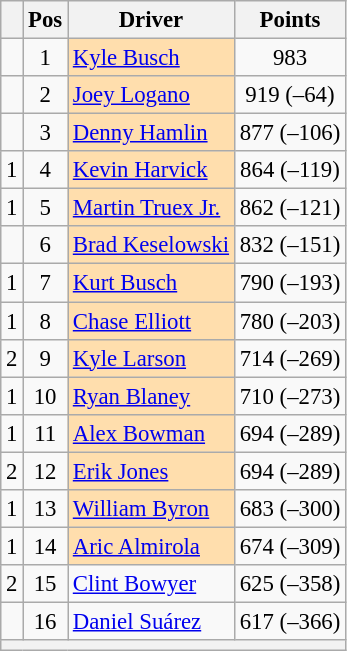<table class="wikitable" style="font-size: 95%;">
<tr>
<th></th>
<th>Pos</th>
<th>Driver</th>
<th>Points</th>
</tr>
<tr>
<td align="left"></td>
<td style="text-align:center;">1</td>
<td style="background:#FFDEAD;"><a href='#'>Kyle Busch</a></td>
<td style="text-align:center;">983</td>
</tr>
<tr>
<td align="left"></td>
<td style="text-align:center;">2</td>
<td style="background:#FFDEAD;"><a href='#'>Joey Logano</a></td>
<td style="text-align:center;">919 (–64)</td>
</tr>
<tr>
<td align="left"></td>
<td style="text-align:center;">3</td>
<td style="background:#FFDEAD;"><a href='#'>Denny Hamlin</a></td>
<td style="text-align:center;">877 (–106)</td>
</tr>
<tr>
<td align="left"> 1</td>
<td style="text-align:center;">4</td>
<td style="background:#FFDEAD;"><a href='#'>Kevin Harvick</a></td>
<td style="text-align:center;">864 (–119)</td>
</tr>
<tr>
<td align="left"> 1</td>
<td style="text-align:center;">5</td>
<td style="background:#FFDEAD;"><a href='#'>Martin Truex Jr.</a></td>
<td style="text-align:center;">862 (–121)</td>
</tr>
<tr>
<td align="left"></td>
<td style="text-align:center;">6</td>
<td style="background:#FFDEAD;"><a href='#'>Brad Keselowski</a></td>
<td style="text-align:center;">832 (–151)</td>
</tr>
<tr>
<td align="left"> 1</td>
<td style="text-align:center;">7</td>
<td style="background:#FFDEAD;"><a href='#'>Kurt Busch</a></td>
<td style="text-align:center;">790 (–193)</td>
</tr>
<tr>
<td align="left"> 1</td>
<td style="text-align:center;">8</td>
<td style="background:#FFDEAD;"><a href='#'>Chase Elliott</a></td>
<td style="text-align:center;">780 (–203)</td>
</tr>
<tr>
<td align="left"> 2</td>
<td style="text-align:center;">9</td>
<td style="background:#FFDEAD;"><a href='#'>Kyle Larson</a></td>
<td style="text-align:center;">714 (–269)</td>
</tr>
<tr>
<td align="left"> 1</td>
<td style="text-align:center;">10</td>
<td style="background:#FFDEAD;"><a href='#'>Ryan Blaney</a></td>
<td style="text-align:center;">710 (–273)</td>
</tr>
<tr>
<td align="left"> 1</td>
<td style="text-align:center;">11</td>
<td style="background:#FFDEAD;"><a href='#'>Alex Bowman</a></td>
<td style="text-align:center;">694 (–289)</td>
</tr>
<tr>
<td align="left"> 2</td>
<td style="text-align:center;">12</td>
<td style="background:#FFDEAD;"><a href='#'>Erik Jones</a></td>
<td style="text-align:center;">694 (–289)</td>
</tr>
<tr>
<td align="left"> 1</td>
<td style="text-align:center;">13</td>
<td style="background:#FFDEAD;"><a href='#'>William Byron</a></td>
<td style="text-align:center;">683 (–300)</td>
</tr>
<tr>
<td align="left"> 1</td>
<td style="text-align:center;">14</td>
<td style="background:#FFDEAD;"><a href='#'>Aric Almirola</a></td>
<td style="text-align:center;">674 (–309)</td>
</tr>
<tr>
<td align="left"> 2</td>
<td style="text-align:center;">15</td>
<td><a href='#'>Clint Bowyer</a></td>
<td style="text-align:center;">625 (–358)</td>
</tr>
<tr>
<td align="left"></td>
<td style="text-align:center;">16</td>
<td><a href='#'>Daniel Suárez</a></td>
<td style="text-align:center;">617 (–366)</td>
</tr>
<tr class="sortbottom">
<th colspan="9"></th>
</tr>
</table>
